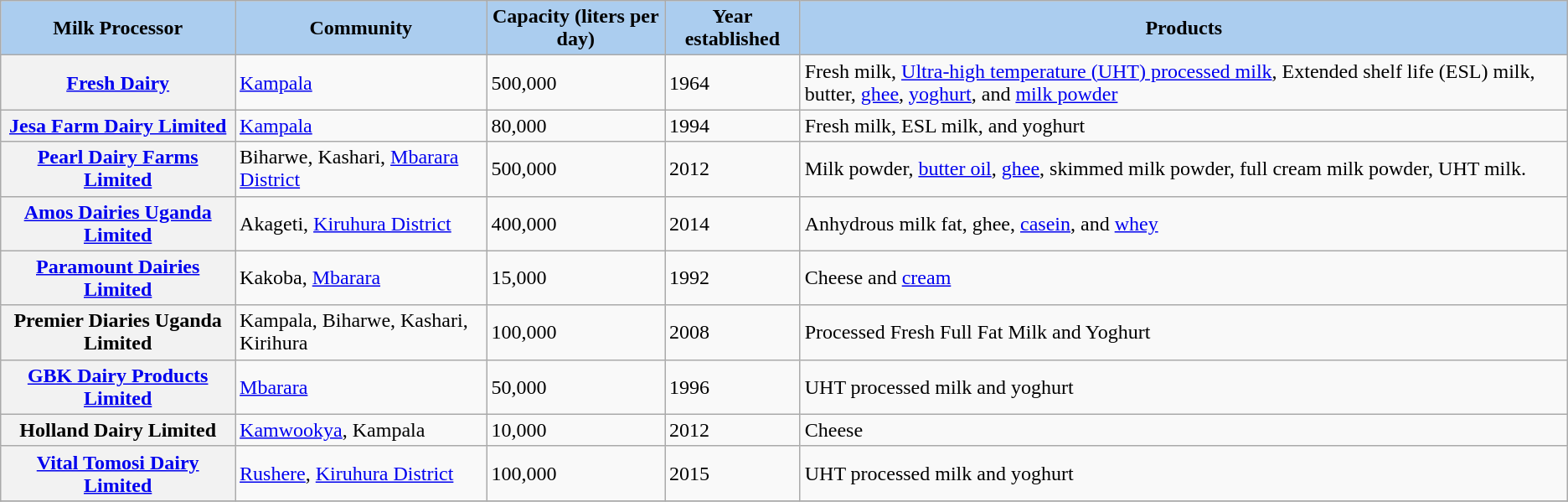<table class="wikitable sortable">
<tr>
<th style="background-color:#ABCDEF;">Milk Processor</th>
<th style="background-color:#ABCDEF;">Community</th>
<th style="background-color:#ABCDEF;">Capacity (liters per day)</th>
<th style="background-color:#ABCDEF;">Year established</th>
<th style="background-color:#ABCDEF;">Products</th>
</tr>
<tr>
<th><a href='#'>Fresh Dairy</a></th>
<td><a href='#'>Kampala</a></td>
<td>500,000</td>
<td>1964</td>
<td>Fresh milk, <a href='#'>Ultra-high temperature (UHT) processed milk</a>, Extended shelf life (ESL) milk, butter, <a href='#'>ghee</a>, <a href='#'>yoghurt</a>, and <a href='#'>milk powder</a></td>
</tr>
<tr>
<th><a href='#'>Jesa Farm Dairy Limited</a></th>
<td><a href='#'>Kampala</a></td>
<td>80,000</td>
<td>1994</td>
<td>Fresh milk, ESL milk, and yoghurt</td>
</tr>
<tr>
<th><a href='#'>Pearl Dairy Farms Limited</a></th>
<td>Biharwe, Kashari, <a href='#'>Mbarara District</a></td>
<td>500,000</td>
<td>2012</td>
<td>Milk powder, <a href='#'>butter oil</a>, <a href='#'>ghee</a>, skimmed milk powder, full cream milk powder, UHT milk.</td>
</tr>
<tr>
<th><a href='#'>Amos Dairies Uganda Limited</a></th>
<td>Akageti, <a href='#'>Kiruhura District</a></td>
<td>400,000</td>
<td>2014</td>
<td>Anhydrous milk fat, ghee, <a href='#'>casein</a>, and <a href='#'>whey</a></td>
</tr>
<tr>
<th><a href='#'>Paramount Dairies Limited</a></th>
<td>Kakoba, <a href='#'>Mbarara</a></td>
<td>15,000</td>
<td>1992</td>
<td>Cheese and <a href='#'>cream</a></td>
</tr>
<tr>
<th>Premier Diaries Uganda Limited</th>
<td>Kampala, Biharwe, Kashari, Kirihura</td>
<td>100,000</td>
<td>2008</td>
<td>Processed Fresh Full Fat Milk and Yoghurt</td>
</tr>
<tr>
<th><a href='#'>GBK Dairy Products Limited</a></th>
<td><a href='#'>Mbarara</a></td>
<td>50,000</td>
<td>1996</td>
<td>UHT processed milk and yoghurt</td>
</tr>
<tr>
<th>Holland Dairy Limited</th>
<td><a href='#'>Kamwookya</a>, Kampala</td>
<td>10,000</td>
<td>2012</td>
<td>Cheese</td>
</tr>
<tr>
<th><a href='#'>Vital Tomosi Dairy Limited</a></th>
<td><a href='#'>Rushere</a>, <a href='#'>Kiruhura District</a></td>
<td>100,000</td>
<td>2015</td>
<td>UHT processed milk and yoghurt</td>
</tr>
<tr>
</tr>
</table>
